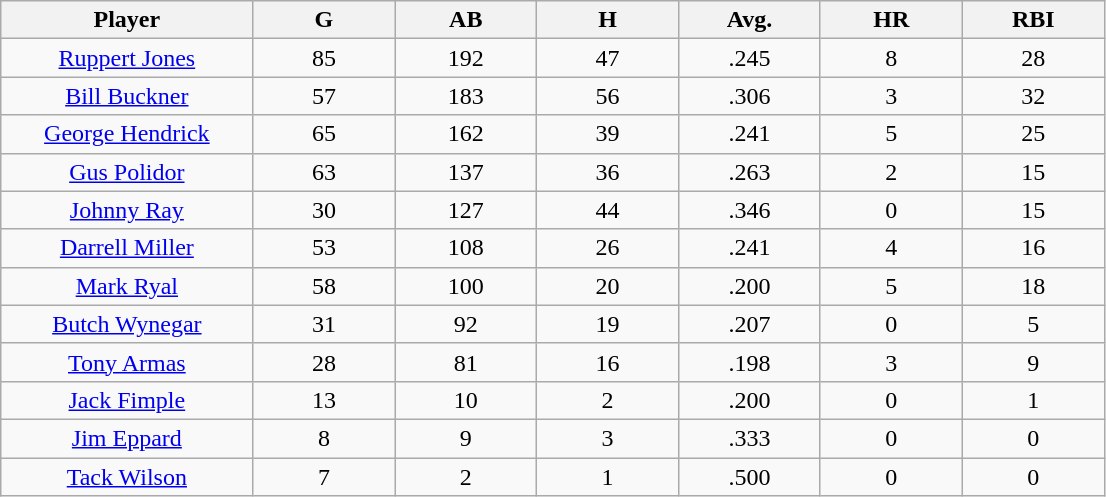<table class="wikitable sortable">
<tr>
<th bgcolor="#DDDDFF" width="16%">Player</th>
<th bgcolor="#DDDDFF" width="9%">G</th>
<th bgcolor="#DDDDFF" width="9%">AB</th>
<th bgcolor="#DDDDFF" width="9%">H</th>
<th bgcolor="#DDDDFF" width="9%">Avg.</th>
<th bgcolor="#DDDDFF" width="9%">HR</th>
<th bgcolor="#DDDDFF" width="9%">RBI</th>
</tr>
<tr align=center>
<td><a href='#'>Ruppert Jones</a></td>
<td>85</td>
<td>192</td>
<td>47</td>
<td>.245</td>
<td>8</td>
<td>28</td>
</tr>
<tr align=center>
<td><a href='#'>Bill Buckner</a></td>
<td>57</td>
<td>183</td>
<td>56</td>
<td>.306</td>
<td>3</td>
<td>32</td>
</tr>
<tr align=center>
<td><a href='#'>George Hendrick</a></td>
<td>65</td>
<td>162</td>
<td>39</td>
<td>.241</td>
<td>5</td>
<td>25</td>
</tr>
<tr align=center>
<td><a href='#'>Gus Polidor</a></td>
<td>63</td>
<td>137</td>
<td>36</td>
<td>.263</td>
<td>2</td>
<td>15</td>
</tr>
<tr align=center>
<td><a href='#'>Johnny Ray</a></td>
<td>30</td>
<td>127</td>
<td>44</td>
<td>.346</td>
<td>0</td>
<td>15</td>
</tr>
<tr align=center>
<td><a href='#'>Darrell Miller</a></td>
<td>53</td>
<td>108</td>
<td>26</td>
<td>.241</td>
<td>4</td>
<td>16</td>
</tr>
<tr align=center>
<td><a href='#'>Mark Ryal</a></td>
<td>58</td>
<td>100</td>
<td>20</td>
<td>.200</td>
<td>5</td>
<td>18</td>
</tr>
<tr align=center>
<td><a href='#'>Butch Wynegar</a></td>
<td>31</td>
<td>92</td>
<td>19</td>
<td>.207</td>
<td>0</td>
<td>5</td>
</tr>
<tr align=center>
<td><a href='#'>Tony Armas</a></td>
<td>28</td>
<td>81</td>
<td>16</td>
<td>.198</td>
<td>3</td>
<td>9</td>
</tr>
<tr align=center>
<td><a href='#'>Jack Fimple</a></td>
<td>13</td>
<td>10</td>
<td>2</td>
<td>.200</td>
<td>0</td>
<td>1</td>
</tr>
<tr align=center>
<td><a href='#'>Jim Eppard</a></td>
<td>8</td>
<td>9</td>
<td>3</td>
<td>.333</td>
<td>0</td>
<td>0</td>
</tr>
<tr align=center>
<td><a href='#'>Tack Wilson</a></td>
<td>7</td>
<td>2</td>
<td>1</td>
<td>.500</td>
<td>0</td>
<td>0</td>
</tr>
</table>
